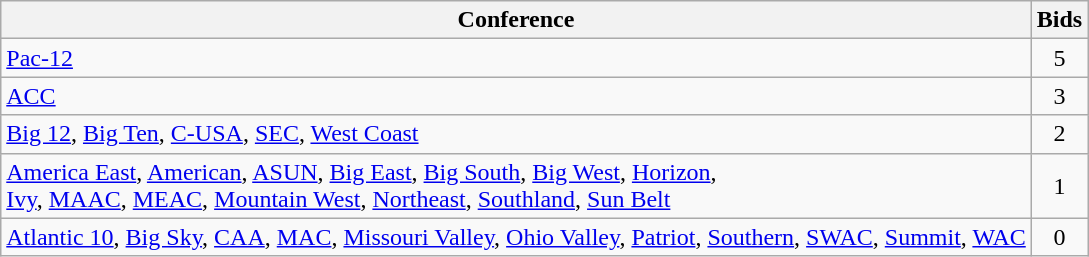<table class="wikitable" style="text-align: left;">
<tr>
<th>Conference</th>
<th>Bids</th>
</tr>
<tr>
<td><a href='#'>Pac-12</a></td>
<td align=center>5</td>
</tr>
<tr>
<td><a href='#'>ACC</a></td>
<td align=center>3</td>
</tr>
<tr>
<td><a href='#'>Big 12</a>, <a href='#'>Big Ten</a>, <a href='#'>C-USA</a>, <a href='#'>SEC</a>, <a href='#'>West Coast</a></td>
<td align=center>2</td>
</tr>
<tr>
<td><a href='#'>America East</a>, <a href='#'>American</a>, <a href='#'>ASUN</a>, <a href='#'>Big East</a>, <a href='#'>Big South</a>, <a href='#'>Big West</a>, <a href='#'>Horizon</a>,<br><a href='#'>Ivy</a>, <a href='#'>MAAC</a>, <a href='#'>MEAC</a>, <a href='#'>Mountain West</a>, <a href='#'>Northeast</a>, <a href='#'>Southland</a>, <a href='#'>Sun Belt</a></td>
<td align="center">1</td>
</tr>
<tr>
<td><a href='#'>Atlantic 10</a>, <a href='#'>Big Sky</a>, <a href='#'>CAA</a>, <a href='#'>MAC</a>, <a href='#'>Missouri Valley</a>, <a href='#'>Ohio Valley</a>, <a href='#'>Patriot</a>, <a href='#'>Southern</a>, <a href='#'>SWAC</a>, <a href='#'>Summit</a>, <a href='#'>WAC</a></td>
<td align="center">0</td>
</tr>
</table>
